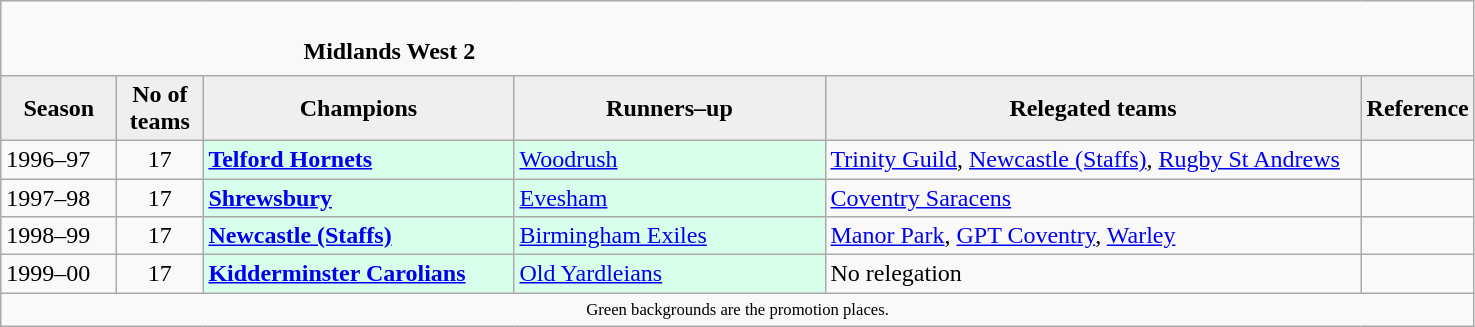<table class="wikitable" style="text-align: left;">
<tr>
<td colspan="11" cellpadding="0" cellspacing="0"><br><table border="0" style="width:100%;" cellpadding="0" cellspacing="0">
<tr>
<td style="width:20%; border:0;"></td>
<td style="border:0;"><strong>Midlands West 2</strong></td>
<td style="width:20%; border:0;"></td>
</tr>
</table>
</td>
</tr>
<tr>
<th style="background:#efefef; width:70px;">Season</th>
<th style="background:#efefef; width:50px;">No of teams</th>
<th style="background:#efefef; width:200px;">Champions</th>
<th style="background:#efefef; width:200px;">Runners–up</th>
<th style="background:#efefef; width:350px;">Relegated teams</th>
<th style="background:#efefef; width:50px;">Reference</th>
</tr>
<tr align=left>
<td>1996–97</td>
<td style="text-align: center;">17</td>
<td style="background:#d8ffeb;"><strong><a href='#'>Telford Hornets</a></strong></td>
<td style="background:#d8ffeb;"><a href='#'>Woodrush</a></td>
<td><a href='#'>Trinity Guild</a>, <a href='#'>Newcastle (Staffs)</a>, <a href='#'>Rugby St Andrews</a></td>
<td></td>
</tr>
<tr>
<td>1997–98</td>
<td style="text-align: center;">17</td>
<td style="background:#d8ffeb;"><strong><a href='#'>Shrewsbury</a></strong></td>
<td style="background:#d8ffeb;"><a href='#'>Evesham</a></td>
<td><a href='#'>Coventry Saracens</a></td>
<td></td>
</tr>
<tr>
<td>1998–99</td>
<td style="text-align: center;">17</td>
<td style="background:#d8ffeb;"><strong><a href='#'>Newcastle (Staffs)</a></strong></td>
<td style="background:#d8ffeb;"><a href='#'>Birmingham Exiles</a></td>
<td><a href='#'>Manor Park</a>, <a href='#'>GPT Coventry</a>, <a href='#'>Warley</a></td>
<td></td>
</tr>
<tr>
<td>1999–00</td>
<td style="text-align: center;">17</td>
<td style="background:#d8ffeb;"><strong><a href='#'>Kidderminster Carolians</a></strong></td>
<td style="background:#d8ffeb;"><a href='#'>Old Yardleians</a></td>
<td>No relegation</td>
<td></td>
</tr>
<tr>
<td colspan="15"  style="border:0; font-size:smaller; text-align:center;"><small><span>Green backgrounds</span> are the promotion places.</small></td>
</tr>
</table>
